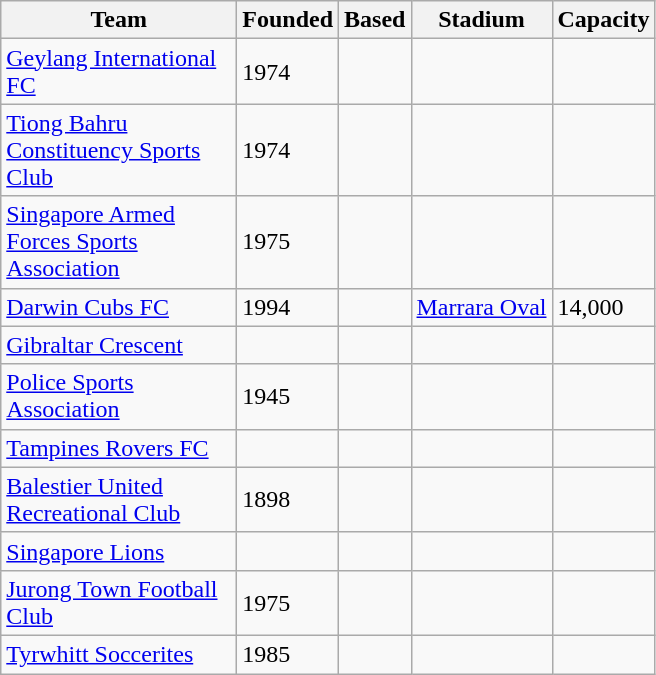<table class="wikitable sortable">
<tr>
<th style="width:150px;">Team</th>
<th>Founded</th>
<th>Based</th>
<th>Stadium</th>
<th>Capacity</th>
</tr>
<tr>
<td><a href='#'>Geylang International FC</a></td>
<td>1974</td>
<td></td>
<td></td>
<td style="text-align:center;"></td>
</tr>
<tr>
<td><a href='#'>Tiong Bahru Constituency Sports Club</a></td>
<td>1974</td>
<td></td>
<td></td>
<td style="text-align:center;"></td>
</tr>
<tr>
<td><a href='#'>Singapore Armed Forces Sports Association</a></td>
<td>1975</td>
<td></td>
<td></td>
<td style="text-align:center;"></td>
</tr>
<tr>
<td><a href='#'>Darwin Cubs FC</a></td>
<td>1994</td>
<td></td>
<td><a href='#'>Marrara Oval</a></td>
<td>14,000</td>
</tr>
<tr>
<td><a href='#'>Gibraltar Crescent</a></td>
<td></td>
<td></td>
<td></td>
<td></td>
</tr>
<tr>
<td><a href='#'>Police Sports Association</a></td>
<td>1945</td>
<td></td>
<td></td>
<td></td>
</tr>
<tr>
<td><a href='#'>Tampines Rovers FC</a></td>
<td></td>
<td></td>
<td></td>
<td></td>
</tr>
<tr>
<td><a href='#'>Balestier United Recreational Club</a></td>
<td>1898</td>
<td></td>
<td></td>
<td></td>
</tr>
<tr>
<td><a href='#'>Singapore Lions</a></td>
<td></td>
<td></td>
<td></td>
<td></td>
</tr>
<tr>
<td><a href='#'>Jurong Town Football Club</a></td>
<td>1975</td>
<td></td>
<td></td>
<td></td>
</tr>
<tr>
<td><a href='#'>Tyrwhitt Soccerites</a></td>
<td>1985</td>
<td></td>
<td></td>
<td></td>
</tr>
</table>
